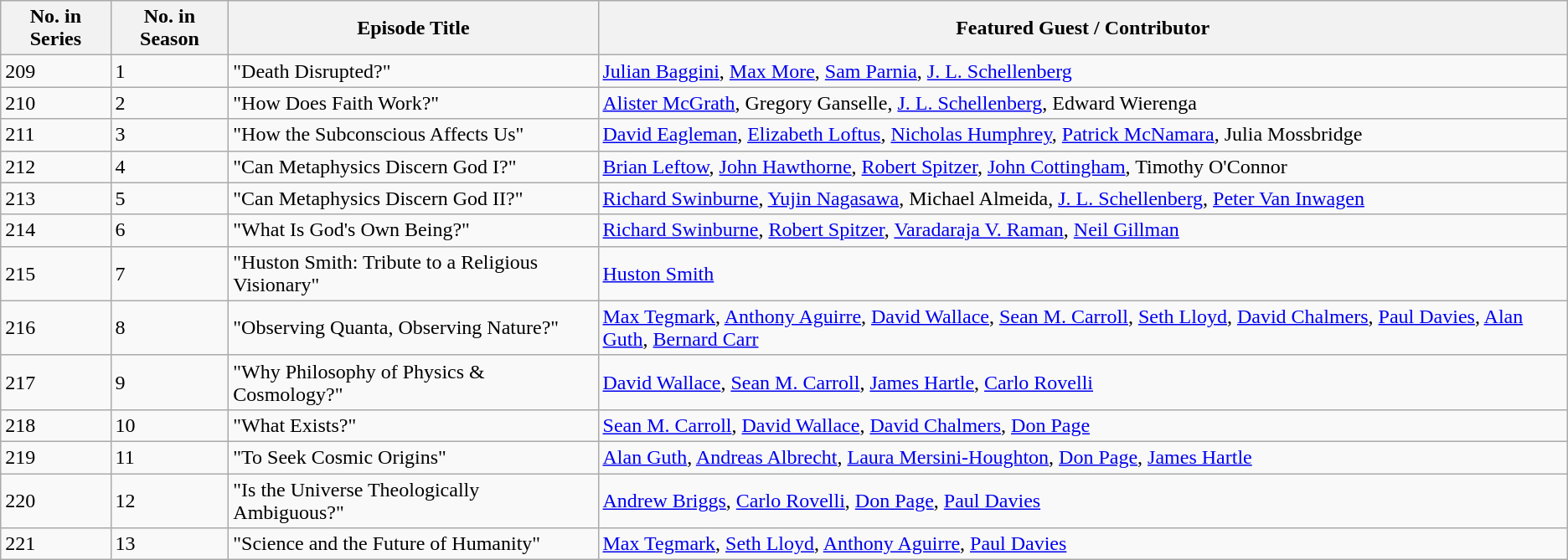<table class="wikitable">
<tr>
<th>No. in Series</th>
<th>No. in Season</th>
<th>Episode Title</th>
<th>Featured Guest / Contributor</th>
</tr>
<tr>
<td>209</td>
<td>1</td>
<td>"Death Disrupted?"</td>
<td><a href='#'>Julian Baggini</a>, <a href='#'>Max More</a>, <a href='#'>Sam Parnia</a>, <a href='#'>J. L. Schellenberg</a></td>
</tr>
<tr>
<td>210</td>
<td>2</td>
<td>"How Does Faith Work?"</td>
<td><a href='#'>Alister McGrath</a>, Gregory Ganselle, <a href='#'>J. L. Schellenberg</a>, Edward Wierenga</td>
</tr>
<tr>
<td>211</td>
<td>3</td>
<td>"How the Subconscious Affects Us"</td>
<td><a href='#'>David Eagleman</a>, <a href='#'>Elizabeth Loftus</a>, <a href='#'>Nicholas Humphrey</a>, <a href='#'>Patrick McNamara</a>, Julia Mossbridge</td>
</tr>
<tr>
<td>212</td>
<td>4</td>
<td>"Can Metaphysics Discern God I?"</td>
<td><a href='#'>Brian Leftow</a>, <a href='#'>John Hawthorne</a>, <a href='#'>Robert Spitzer</a>, <a href='#'>John Cottingham</a>, Timothy O'Connor</td>
</tr>
<tr>
<td>213</td>
<td>5</td>
<td>"Can Metaphysics Discern God II?"</td>
<td><a href='#'>Richard Swinburne</a>, <a href='#'>Yujin Nagasawa</a>, Michael Almeida, <a href='#'>J. L. Schellenberg</a>, <a href='#'>Peter Van Inwagen</a></td>
</tr>
<tr>
<td>214</td>
<td>6</td>
<td>"What Is God's Own Being?"</td>
<td><a href='#'>Richard Swinburne</a>, <a href='#'>Robert Spitzer</a>, <a href='#'>Varadaraja V. Raman</a>, <a href='#'>Neil Gillman</a></td>
</tr>
<tr>
<td>215</td>
<td>7</td>
<td>"Huston Smith: Tribute to a Religious Visionary"</td>
<td><a href='#'>Huston Smith</a></td>
</tr>
<tr>
<td>216</td>
<td>8</td>
<td>"Observing Quanta, Observing Nature?"</td>
<td><a href='#'>Max Tegmark</a>, <a href='#'>Anthony Aguirre</a>, <a href='#'>David Wallace</a>, <a href='#'>Sean M. Carroll</a>, <a href='#'>Seth Lloyd</a>, <a href='#'>David Chalmers</a>, <a href='#'>Paul Davies</a>, <a href='#'>Alan Guth</a>, <a href='#'>Bernard Carr</a></td>
</tr>
<tr>
<td>217</td>
<td>9</td>
<td>"Why Philosophy of Physics & Cosmology?"</td>
<td><a href='#'>David Wallace</a>, <a href='#'>Sean M. Carroll</a>, <a href='#'>James Hartle</a>, <a href='#'>Carlo Rovelli</a></td>
</tr>
<tr>
<td>218</td>
<td>10</td>
<td>"What Exists?"</td>
<td><a href='#'>Sean M. Carroll</a>, <a href='#'>David Wallace</a>, <a href='#'>David Chalmers</a>, <a href='#'>Don Page</a></td>
</tr>
<tr>
<td>219</td>
<td>11</td>
<td>"To Seek Cosmic Origins"</td>
<td><a href='#'>Alan Guth</a>, <a href='#'>Andreas Albrecht</a>, <a href='#'>Laura Mersini-Houghton</a>, <a href='#'>Don Page</a>, <a href='#'>James Hartle</a></td>
</tr>
<tr>
<td>220</td>
<td>12</td>
<td>"Is the Universe Theologically Ambiguous?"</td>
<td><a href='#'>Andrew Briggs</a>, <a href='#'>Carlo Rovelli</a>, <a href='#'>Don Page</a>, <a href='#'>Paul Davies</a></td>
</tr>
<tr>
<td>221</td>
<td>13</td>
<td>"Science and the Future of Humanity"</td>
<td><a href='#'>Max Tegmark</a>, <a href='#'>Seth Lloyd</a>, <a href='#'>Anthony Aguirre</a>, <a href='#'>Paul Davies</a></td>
</tr>
</table>
